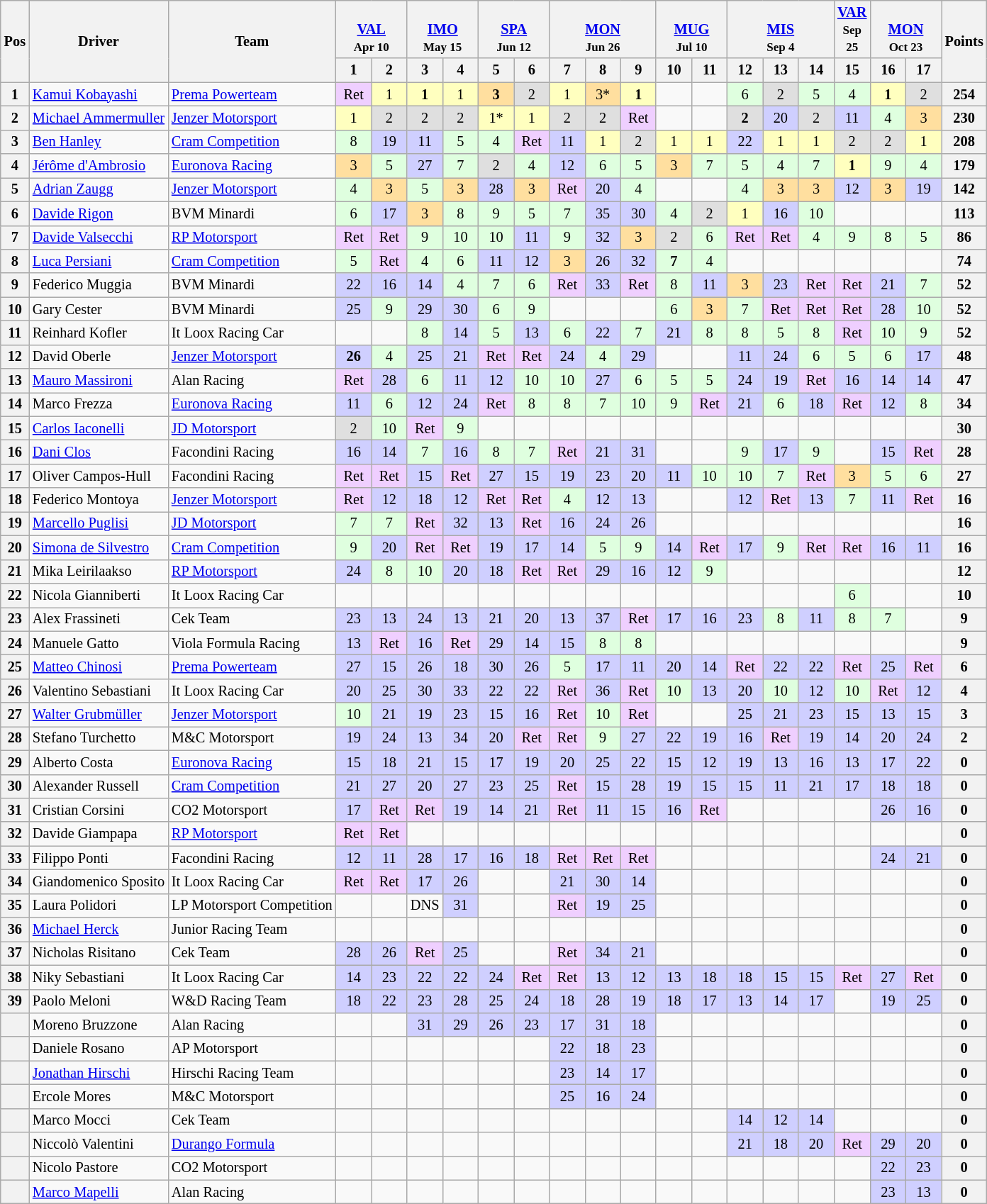<table class="wikitable" style="font-size:85%; text-align: center;">
<tr>
<th rowspan=2>Pos</th>
<th rowspan=2>Driver</th>
<th rowspan=2>Team</th>
<th colspan=2><br><a href='#'>VAL</a><br><small>Apr 10</small></th>
<th colspan=2><br><a href='#'>IMO</a><br><small>May 15</small></th>
<th colspan=2><br><a href='#'>SPA</a><br><small>Jun 12</small></th>
<th colspan=3><br><a href='#'>MON</a><br><small>Jun 26</small></th>
<th colspan=2><br><a href='#'>MUG</a><br><small>Jul 10</small></th>
<th colspan=3><br><a href='#'>MIS</a><br><small>Sep 4</small></th>
<th> <a href='#'>VAR</a><br><small>Sep 25</small></th>
<th colspan=2><br><a href='#'>MON</a><br><small>Oct 23</small></th>
<th rowspan=2>Points</th>
</tr>
<tr>
<th width="27">1</th>
<th width="27">2</th>
<th width="27">3</th>
<th width="27">4</th>
<th width="27">5</th>
<th width="27">6</th>
<th width="27">7</th>
<th width="27">8</th>
<th width="27">9</th>
<th width="27">10</th>
<th width="27">11</th>
<th width="27">12</th>
<th width="27">13</th>
<th width="27">14</th>
<th width="27">15</th>
<th width="27">16</th>
<th width="27">17</th>
</tr>
<tr>
<th>1</th>
<td align=left> <a href='#'>Kamui Kobayashi</a></td>
<td align=left><a href='#'>Prema Powerteam</a></td>
<td style="background:#EFCFFF;">Ret</td>
<td style="background:#FFFFBF;">1</td>
<td style="background:#FFFFBF;"><strong>1</strong></td>
<td style="background:#FFFFBF;">1</td>
<td style="background:#FFDF9F;"><strong>3</strong></td>
<td style="background:#DFDFDF;">2</td>
<td style="background:#FFFFBF;">1</td>
<td style="background:#FFDF9F;">3*</td>
<td style="background:#FFFFBF;"><strong>1</strong></td>
<td></td>
<td></td>
<td style="background:#DFFFDF;">6</td>
<td style="background:#DFDFDF;">2</td>
<td style="background:#DFFFDF;">5</td>
<td style="background:#DFFFDF;">4</td>
<td style="background:#FFFFBF;"><strong>1</strong></td>
<td style="background:#DFDFDF;">2</td>
<th>254</th>
</tr>
<tr>
<th>2</th>
<td align=left> <a href='#'>Michael Ammermuller</a></td>
<td align=left><a href='#'>Jenzer Motorsport</a></td>
<td style="background:#FFFFBF;">1</td>
<td style="background:#DFDFDF;">2</td>
<td style="background:#DFDFDF;">2</td>
<td style="background:#DFDFDF;">2</td>
<td style="background:#FFFFBF;">1*</td>
<td style="background:#FFFFBF;">1</td>
<td style="background:#DFDFDF;">2</td>
<td style="background:#DFDFDF;">2</td>
<td style="background:#EFCFFF;">Ret</td>
<td></td>
<td></td>
<td style="background:#DFDFDF;"><strong>2</strong></td>
<td style="background:#CFCFFF;">20</td>
<td style="background:#DFDFDF;">2</td>
<td style="background:#CFCFFF;">11</td>
<td style="background:#DFFFDF;">4</td>
<td style="background:#FFDF9F;">3</td>
<th>230</th>
</tr>
<tr>
<th>3</th>
<td align=left> <a href='#'>Ben Hanley</a></td>
<td align=left><a href='#'>Cram Competition</a></td>
<td style="background:#DFFFDF;">8</td>
<td style="background:#CFCFFF;">19</td>
<td style="background:#CFCFFF;">11</td>
<td style="background:#DFFFDF;">5</td>
<td style="background:#DFFFDF;">4</td>
<td style="background:#EFCFFF;">Ret</td>
<td style="background:#CFCFFF;">11</td>
<td style="background:#FFFFBF;">1</td>
<td style="background:#DFDFDF;">2</td>
<td style="background:#FFFFBF;">1</td>
<td style="background:#FFFFBF;">1</td>
<td style="background:#CFCFFF;">22</td>
<td style="background:#FFFFBF;">1</td>
<td style="background:#FFFFBF;">1</td>
<td style="background:#DFDFDF;">2</td>
<td style="background:#DFDFDF;">2</td>
<td style="background:#FFFFBF;">1</td>
<th>208</th>
</tr>
<tr>
<th>4</th>
<td align=left> <a href='#'>Jérôme d'Ambrosio</a></td>
<td align=left><a href='#'>Euronova Racing</a></td>
<td style="background:#FFDF9F;">3</td>
<td style="background:#DFFFDF;">5</td>
<td style="background:#CFCFFF;">27</td>
<td style="background:#DFFFDF;">7</td>
<td style="background:#DFDFDF;">2</td>
<td style="background:#DFFFDF;">4</td>
<td style="background:#CFCFFF;">12</td>
<td style="background:#DFFFDF;">6</td>
<td style="background:#DFFFDF;">5</td>
<td style="background:#FFDF9F;">3</td>
<td style="background:#DFFFDF;">7</td>
<td style="background:#DFFFDF;">5</td>
<td style="background:#DFFFDF;">4</td>
<td style="background:#DFFFDF;">7</td>
<td style="background:#FFFFBF;"><strong>1</strong></td>
<td style="background:#DFFFDF;">9</td>
<td style="background:#DFFFDF;">4</td>
<th>179</th>
</tr>
<tr>
<th>5</th>
<td align=left> <a href='#'>Adrian Zaugg</a></td>
<td align=left><a href='#'>Jenzer Motorsport</a></td>
<td style="background:#DFFFDF;">4</td>
<td style="background:#FFDF9F;">3</td>
<td style="background:#DFFFDF;">5</td>
<td style="background:#FFDF9F;">3</td>
<td style="background:#CFCFFF;">28</td>
<td style="background:#FFDF9F;">3</td>
<td style="background:#EFCFFF;">Ret</td>
<td style="background:#CFCFFF;">20</td>
<td style="background:#DFFFDF;">4</td>
<td></td>
<td></td>
<td style="background:#DFFFDF;">4</td>
<td style="background:#FFDF9F;">3</td>
<td style="background:#FFDF9F;">3</td>
<td style="background:#CFCFFF;">12</td>
<td style="background:#FFDF9F;">3</td>
<td style="background:#CFCFFF;">19</td>
<th>142</th>
</tr>
<tr>
<th>6</th>
<td align=left> <a href='#'>Davide Rigon</a></td>
<td align=left>BVM Minardi</td>
<td style="background:#DFFFDF;">6</td>
<td style="background:#CFCFFF;">17</td>
<td style="background:#FFDF9F;">3</td>
<td style="background:#DFFFDF;">8</td>
<td style="background:#DFFFDF;">9</td>
<td style="background:#DFFFDF;">5</td>
<td style="background:#DFFFDF;">7</td>
<td style="background:#CFCFFF;">35</td>
<td style="background:#CFCFFF;">30</td>
<td style="background:#DFFFDF;">4</td>
<td style="background:#DFDFDF;">2</td>
<td style="background:#FFFFBF;">1</td>
<td style="background:#CFCFFF;">16</td>
<td style="background:#DFFFDF;">10</td>
<td></td>
<td></td>
<td></td>
<th>113</th>
</tr>
<tr>
<th>7</th>
<td align=left> <a href='#'>Davide Valsecchi</a></td>
<td align=left><a href='#'>RP Motorsport</a></td>
<td style="background:#EFCFFF;">Ret</td>
<td style="background:#EFCFFF;">Ret</td>
<td style="background:#DFFFDF;">9</td>
<td style="background:#DFFFDF;">10</td>
<td style="background:#DFFFDF;">10</td>
<td style="background:#CFCFFF;">11</td>
<td style="background:#DFFFDF;">9</td>
<td style="background:#CFCFFF;">32</td>
<td style="background:#FFDF9F;">3</td>
<td style="background:#DFDFDF;">2</td>
<td style="background:#DFFFDF;">6</td>
<td style="background:#EFCFFF;">Ret</td>
<td style="background:#EFCFFF;">Ret</td>
<td style="background:#DFFFDF;">4</td>
<td style="background:#DFFFDF;">9</td>
<td style="background:#DFFFDF;">8</td>
<td style="background:#DFFFDF;">5</td>
<th>86</th>
</tr>
<tr>
<th>8</th>
<td align=left> <a href='#'>Luca Persiani</a></td>
<td align=left><a href='#'>Cram Competition</a></td>
<td style="background:#DFFFDF;">5</td>
<td style="background:#EFCFFF;">Ret</td>
<td style="background:#DFFFDF;">4</td>
<td style="background:#DFFFDF;">6</td>
<td style="background:#CFCFFF;">11</td>
<td style="background:#CFCFFF;">12</td>
<td style="background:#FFDF9F;">3</td>
<td style="background:#CFCFFF;">26</td>
<td style="background:#CFCFFF;">32</td>
<td style="background:#DFFFDF;"><strong>7</strong></td>
<td style="background:#DFFFDF;">4</td>
<td></td>
<td></td>
<td></td>
<td></td>
<td></td>
<td></td>
<th>74</th>
</tr>
<tr>
<th>9</th>
<td align=left> Federico Muggia</td>
<td align=left>BVM Minardi</td>
<td style="background:#CFCFFF;">22</td>
<td style="background:#CFCFFF;">16</td>
<td style="background:#CFCFFF;">14</td>
<td style="background:#DFFFDF;">4</td>
<td style="background:#DFFFDF;">7</td>
<td style="background:#DFFFDF;">6</td>
<td style="background:#EFCFFF;">Ret</td>
<td style="background:#CFCFFF;">33</td>
<td style="background:#EFCFFF;">Ret</td>
<td style="background:#DFFFDF;">8</td>
<td style="background:#CFCFFF;">11</td>
<td style="background:#FFDF9F;">3</td>
<td style="background:#CFCFFF;">23</td>
<td style="background:#EFCFFF;">Ret</td>
<td style="background:#EFCFFF;">Ret</td>
<td style="background:#CFCFFF;">21</td>
<td style="background:#DFFFDF;">7</td>
<th>52</th>
</tr>
<tr>
<th>10</th>
<td align=left> Gary Cester</td>
<td align=left>BVM Minardi</td>
<td style="background:#CFCFFF;">25</td>
<td style="background:#DFFFDF;">9</td>
<td style="background:#CFCFFF;">29</td>
<td style="background:#CFCFFF;">30</td>
<td style="background:#DFFFDF;">6</td>
<td style="background:#DFFFDF;">9</td>
<td></td>
<td></td>
<td></td>
<td style="background:#DFFFDF;">6</td>
<td style="background:#FFDF9F;">3</td>
<td style="background:#DFFFDF;">7</td>
<td style="background:#EFCFFF;">Ret</td>
<td style="background:#EFCFFF;">Ret</td>
<td style="background:#EFCFFF;">Ret</td>
<td style="background:#CFCFFF;">28</td>
<td style="background:#DFFFDF;">10</td>
<th>52</th>
</tr>
<tr>
<th>11</th>
<td align=left> Reinhard Kofler</td>
<td align=left>It Loox Racing Car</td>
<td></td>
<td></td>
<td style="background:#DFFFDF;">8</td>
<td style="background:#CFCFFF;">14</td>
<td style="background:#DFFFDF;">5</td>
<td style="background:#CFCFFF;">13</td>
<td style="background:#DFFFDF;">6</td>
<td style="background:#CFCFFF;">22</td>
<td style="background:#DFFFDF;">7</td>
<td style="background:#CFCFFF;">21</td>
<td style="background:#DFFFDF;">8</td>
<td style="background:#DFFFDF;">8</td>
<td style="background:#DFFFDF;">5</td>
<td style="background:#DFFFDF;">8</td>
<td style="background:#EFCFFF;">Ret</td>
<td style="background:#DFFFDF;">10</td>
<td style="background:#DFFFDF;">9</td>
<th>52</th>
</tr>
<tr>
<th>12</th>
<td align=left> David Oberle</td>
<td align=left><a href='#'>Jenzer Motorsport</a></td>
<td style="background:#CFCFFF;"><strong>26</strong></td>
<td style="background:#DFFFDF;">4</td>
<td style="background:#CFCFFF;">25</td>
<td style="background:#CFCFFF;">21</td>
<td style="background:#EFCFFF;">Ret</td>
<td style="background:#EFCFFF;">Ret</td>
<td style="background:#CFCFFF;">24</td>
<td style="background:#DFFFDF;">4</td>
<td style="background:#CFCFFF;">29</td>
<td></td>
<td></td>
<td style="background:#CFCFFF;">11</td>
<td style="background:#CFCFFF;">24</td>
<td style="background:#DFFFDF;">6</td>
<td style="background:#DFFFDF;">5</td>
<td style="background:#DFFFDF;">6</td>
<td style="background:#CFCFFF;">17</td>
<th>48</th>
</tr>
<tr>
<th>13</th>
<td align=left> <a href='#'>Mauro Massironi</a></td>
<td align=left>Alan Racing</td>
<td style="background:#EFCFFF;">Ret</td>
<td style="background:#CFCFFF;">28</td>
<td style="background:#DFFFDF;">6</td>
<td style="background:#CFCFFF;">11</td>
<td style="background:#CFCFFF;">12</td>
<td style="background:#DFFFDF;">10</td>
<td style="background:#DFFFDF;">10</td>
<td style="background:#CFCFFF;">27</td>
<td style="background:#DFFFDF;">6</td>
<td style="background:#DFFFDF;">5</td>
<td style="background:#DFFFDF;">5</td>
<td style="background:#CFCFFF;">24</td>
<td style="background:#CFCFFF;">19</td>
<td style="background:#EFCFFF;">Ret</td>
<td style="background:#CFCFFF;">16</td>
<td style="background:#CFCFFF;">14</td>
<td style="background:#CFCFFF;">14</td>
<th>47</th>
</tr>
<tr>
<th>14</th>
<td align=left> Marco Frezza</td>
<td align=left><a href='#'>Euronova Racing</a></td>
<td style="background:#CFCFFF;">11</td>
<td style="background:#DFFFDF;">6</td>
<td style="background:#CFCFFF;">12</td>
<td style="background:#CFCFFF;">24</td>
<td style="background:#EFCFFF;">Ret</td>
<td style="background:#DFFFDF;">8</td>
<td style="background:#DFFFDF;">8</td>
<td style="background:#DFFFDF;">7</td>
<td style="background:#DFFFDF;">10</td>
<td style="background:#DFFFDF;">9</td>
<td style="background:#EFCFFF;">Ret</td>
<td style="background:#CFCFFF;">21</td>
<td style="background:#DFFFDF;">6</td>
<td style="background:#CFCFFF;">18</td>
<td style="background:#EFCFFF;">Ret</td>
<td style="background:#CFCFFF;">12</td>
<td style="background:#DFFFDF;">8</td>
<th>34</th>
</tr>
<tr>
<th>15</th>
<td align=left> <a href='#'>Carlos Iaconelli</a></td>
<td align=left><a href='#'>JD Motorsport</a></td>
<td style="background:#DFDFDF;">2</td>
<td style="background:#DFFFDF;">10</td>
<td style="background:#EFCFFF;">Ret</td>
<td style="background:#DFFFDF;">9</td>
<td></td>
<td></td>
<td></td>
<td></td>
<td></td>
<td></td>
<td></td>
<td></td>
<td></td>
<td></td>
<td></td>
<td></td>
<td></td>
<th>30</th>
</tr>
<tr>
<th>16</th>
<td align=left> <a href='#'>Dani Clos</a></td>
<td align=left>Facondini Racing</td>
<td style="background:#CFCFFF;">16</td>
<td style="background:#CFCFFF;">14</td>
<td style="background:#DFFFDF;">7</td>
<td style="background:#CFCFFF;">16</td>
<td style="background:#DFFFDF;">8</td>
<td style="background:#DFFFDF;">7</td>
<td style="background:#EFCFFF;">Ret</td>
<td style="background:#CFCFFF;">21</td>
<td style="background:#CFCFFF;">31</td>
<td></td>
<td></td>
<td style="background:#DFFFDF;">9</td>
<td style="background:#CFCFFF;">17</td>
<td style="background:#DFFFDF;">9</td>
<td></td>
<td style="background:#CFCFFF;">15</td>
<td style="background:#EFCFFF;">Ret</td>
<th>28</th>
</tr>
<tr>
<th>17</th>
<td align=left> Oliver Campos-Hull</td>
<td align=left>Facondini Racing</td>
<td style="background:#EFCFFF;">Ret</td>
<td style="background:#EFCFFF;">Ret</td>
<td style="background:#CFCFFF;">15</td>
<td style="background:#EFCFFF;">Ret</td>
<td style="background:#CFCFFF;">27</td>
<td style="background:#CFCFFF;">15</td>
<td style="background:#CFCFFF;">19</td>
<td style="background:#CFCFFF;">23</td>
<td style="background:#CFCFFF;">20</td>
<td style="background:#CFCFFF;">11</td>
<td style="background:#DFFFDF;">10</td>
<td style="background:#DFFFDF;">10</td>
<td style="background:#DFFFDF;">7</td>
<td style="background:#EFCFFF;">Ret</td>
<td style="background:#FFDF9F;">3</td>
<td style="background:#DFFFDF;">5</td>
<td style="background:#DFFFDF;">6</td>
<th>27</th>
</tr>
<tr>
<th>18</th>
<td align=left> Federico Montoya</td>
<td align=left><a href='#'>Jenzer Motorsport</a></td>
<td style="background:#EFCFFF;">Ret</td>
<td style="background:#CFCFFF;">12</td>
<td style="background:#CFCFFF;">18</td>
<td style="background:#CFCFFF;">12</td>
<td style="background:#EFCFFF;">Ret</td>
<td style="background:#EFCFFF;">Ret</td>
<td style="background:#DFFFDF;">4</td>
<td style="background:#CFCFFF;">12</td>
<td style="background:#CFCFFF;">13</td>
<td></td>
<td></td>
<td style="background:#CFCFFF;">12</td>
<td style="background:#EFCFFF;">Ret</td>
<td style="background:#CFCFFF;">13</td>
<td style="background:#DFFFDF;">7</td>
<td style="background:#CFCFFF;">11</td>
<td style="background:#EFCFFF;">Ret</td>
<th>16</th>
</tr>
<tr>
<th>19</th>
<td align=left> <a href='#'>Marcello Puglisi</a></td>
<td align=left><a href='#'>JD Motorsport</a></td>
<td style="background:#DFFFDF;">7</td>
<td style="background:#DFFFDF;">7</td>
<td style="background:#EFCFFF;">Ret</td>
<td style="background:#CFCFFF;">32</td>
<td style="background:#CFCFFF;">13</td>
<td style="background:#EFCFFF;">Ret</td>
<td style="background:#CFCFFF;">16</td>
<td style="background:#CFCFFF;">24</td>
<td style="background:#CFCFFF;">26</td>
<td></td>
<td></td>
<td></td>
<td></td>
<td></td>
<td></td>
<td></td>
<td></td>
<th>16</th>
</tr>
<tr>
<th>20</th>
<td align=left> <a href='#'>Simona de Silvestro</a></td>
<td align=left><a href='#'>Cram Competition</a></td>
<td style="background:#DFFFDF;">9</td>
<td style="background:#CFCFFF;">20</td>
<td style="background:#EFCFFF;">Ret</td>
<td style="background:#EFCFFF;">Ret</td>
<td style="background:#CFCFFF;">19</td>
<td style="background:#CFCFFF;">17</td>
<td style="background:#CFCFFF;">14</td>
<td style="background:#DFFFDF;">5</td>
<td style="background:#DFFFDF;">9</td>
<td style="background:#CFCFFF;">14</td>
<td style="background:#EFCFFF;">Ret</td>
<td style="background:#CFCFFF;">17</td>
<td style="background:#DFFFDF;">9</td>
<td style="background:#EFCFFF;">Ret</td>
<td style="background:#EFCFFF;">Ret</td>
<td style="background:#CFCFFF;">16</td>
<td style="background:#CFCFFF;">11</td>
<th>16</th>
</tr>
<tr>
<th>21</th>
<td align=left> Mika Leirilaakso</td>
<td align=left><a href='#'>RP Motorsport</a></td>
<td style="background:#CFCFFF;">24</td>
<td style="background:#DFFFDF;">8</td>
<td style="background:#DFFFDF;">10</td>
<td style="background:#CFCFFF;">20</td>
<td style="background:#CFCFFF;">18</td>
<td style="background:#EFCFFF;">Ret</td>
<td style="background:#EFCFFF;">Ret</td>
<td style="background:#CFCFFF;">29</td>
<td style="background:#CFCFFF;">16</td>
<td style="background:#CFCFFF;">12</td>
<td style="background:#DFFFDF;">9</td>
<td></td>
<td></td>
<td></td>
<td></td>
<td></td>
<td></td>
<th>12</th>
</tr>
<tr>
<th>22</th>
<td align=left> Nicola Gianniberti</td>
<td align=left>It Loox Racing Car</td>
<td></td>
<td></td>
<td></td>
<td></td>
<td></td>
<td></td>
<td></td>
<td></td>
<td></td>
<td></td>
<td></td>
<td></td>
<td></td>
<td></td>
<td style="background:#DFFFDF;">6</td>
<td></td>
<td></td>
<th>10</th>
</tr>
<tr>
<th>23</th>
<td align=left> Alex Frassineti</td>
<td align=left>Cek Team</td>
<td style="background:#CFCFFF;">23</td>
<td style="background:#CFCFFF;">13</td>
<td style="background:#CFCFFF;">24</td>
<td style="background:#CFCFFF;">13</td>
<td style="background:#CFCFFF;">21</td>
<td style="background:#CFCFFF;">20</td>
<td style="background:#CFCFFF;">13</td>
<td style="background:#CFCFFF;">37</td>
<td style="background:#EFCFFF;">Ret</td>
<td style="background:#CFCFFF;">17</td>
<td style="background:#CFCFFF;">16</td>
<td style="background:#CFCFFF;">23</td>
<td style="background:#DFFFDF;">8</td>
<td style="background:#CFCFFF;">11</td>
<td style="background:#DFFFDF;">8</td>
<td style="background:#DFFFDF;">7</td>
<td></td>
<th>9</th>
</tr>
<tr>
<th>24</th>
<td align=left> Manuele Gatto</td>
<td align=left>Viola Formula Racing</td>
<td style="background:#CFCFFF;">13</td>
<td style="background:#EFCFFF;">Ret</td>
<td style="background:#CFCFFF;">16</td>
<td style="background:#EFCFFF;">Ret</td>
<td style="background:#CFCFFF;">29</td>
<td style="background:#CFCFFF;">14</td>
<td style="background:#CFCFFF;">15</td>
<td style="background:#DFFFDF;">8</td>
<td style="background:#DFFFDF;">8</td>
<td></td>
<td></td>
<td></td>
<td></td>
<td></td>
<td></td>
<td></td>
<td></td>
<th>9</th>
</tr>
<tr>
<th>25</th>
<td align=left> <a href='#'>Matteo Chinosi</a></td>
<td align=left><a href='#'>Prema Powerteam</a></td>
<td style="background:#CFCFFF;">27</td>
<td style="background:#CFCFFF;">15</td>
<td style="background:#CFCFFF;">26</td>
<td style="background:#CFCFFF;">18</td>
<td style="background:#CFCFFF;">30</td>
<td style="background:#CFCFFF;">26</td>
<td style="background:#DFFFDF;">5</td>
<td style="background:#CFCFFF;">17</td>
<td style="background:#CFCFFF;">11</td>
<td style="background:#CFCFFF;">20</td>
<td style="background:#CFCFFF;">14</td>
<td style="background:#EFCFFF;">Ret</td>
<td style="background:#CFCFFF;">22</td>
<td style="background:#CFCFFF;">22</td>
<td style="background:#EFCFFF;">Ret</td>
<td style="background:#CFCFFF;">25</td>
<td style="background:#EFCFFF;">Ret</td>
<th>6</th>
</tr>
<tr>
<th>26</th>
<td align=left> Valentino Sebastiani</td>
<td align=left>It Loox Racing Car</td>
<td style="background:#CFCFFF;">20</td>
<td style="background:#CFCFFF;">25</td>
<td style="background:#CFCFFF;">30</td>
<td style="background:#CFCFFF;">33</td>
<td style="background:#CFCFFF;">22</td>
<td style="background:#CFCFFF;">22</td>
<td style="background:#EFCFFF;">Ret</td>
<td style="background:#CFCFFF;">36</td>
<td style="background:#EFCFFF;">Ret</td>
<td style="background:#DFFFDF;">10</td>
<td style="background:#CFCFFF;">13</td>
<td style="background:#CFCFFF;">20</td>
<td style="background:#DFFFDF;">10</td>
<td style="background:#CFCFFF;">12</td>
<td style="background:#DFFFDF;">10</td>
<td style="background:#EFCFFF;">Ret</td>
<td style="background:#CFCFFF;">12</td>
<th>4</th>
</tr>
<tr>
<th>27</th>
<td align=left> <a href='#'>Walter Grubmüller</a></td>
<td align=left><a href='#'>Jenzer Motorsport</a></td>
<td style="background:#DFFFDF;">10</td>
<td style="background:#CFCFFF;">21</td>
<td style="background:#CFCFFF;">19</td>
<td style="background:#CFCFFF;">23</td>
<td style="background:#CFCFFF;">15</td>
<td style="background:#CFCFFF;">16</td>
<td style="background:#EFCFFF;">Ret</td>
<td style="background:#DFFFDF;">10</td>
<td style="background:#EFCFFF;">Ret</td>
<td></td>
<td></td>
<td style="background:#CFCFFF;">25</td>
<td style="background:#CFCFFF;">21</td>
<td style="background:#CFCFFF;">23</td>
<td style="background:#CFCFFF;">15</td>
<td style="background:#CFCFFF;">13</td>
<td style="background:#CFCFFF;">15</td>
<th>3</th>
</tr>
<tr>
<th>28</th>
<td align=left> Stefano Turchetto</td>
<td align=left>M&C Motorsport</td>
<td style="background:#CFCFFF;">19</td>
<td style="background:#CFCFFF;">24</td>
<td style="background:#CFCFFF;">13</td>
<td style="background:#CFCFFF;">34</td>
<td style="background:#CFCFFF;">20</td>
<td style="background:#EFCFFF;">Ret</td>
<td style="background:#EFCFFF;">Ret</td>
<td style="background:#DFFFDF;">9</td>
<td style="background:#CFCFFF;">27</td>
<td style="background:#CFCFFF;">22</td>
<td style="background:#CFCFFF;">19</td>
<td style="background:#CFCFFF;">16</td>
<td style="background:#EFCFFF;">Ret</td>
<td style="background:#CFCFFF;">19</td>
<td style="background:#CFCFFF;">14</td>
<td style="background:#CFCFFF;">20</td>
<td style="background:#CFCFFF;">24</td>
<th>2</th>
</tr>
<tr>
<th>29</th>
<td align=left> Alberto Costa</td>
<td align=left><a href='#'>Euronova Racing</a></td>
<td style="background:#CFCFFF;">15</td>
<td style="background:#CFCFFF;">18</td>
<td style="background:#CFCFFF;">21</td>
<td style="background:#CFCFFF;">15</td>
<td style="background:#CFCFFF;">17</td>
<td style="background:#CFCFFF;">19</td>
<td style="background:#CFCFFF;">20</td>
<td style="background:#CFCFFF;">25</td>
<td style="background:#CFCFFF;">22</td>
<td style="background:#CFCFFF;">15</td>
<td style="background:#CFCFFF;">12</td>
<td style="background:#CFCFFF;">19</td>
<td style="background:#CFCFFF;">13</td>
<td style="background:#CFCFFF;">16</td>
<td style="background:#CFCFFF;">13</td>
<td style="background:#CFCFFF;">17</td>
<td style="background:#CFCFFF;">22</td>
<th>0</th>
</tr>
<tr>
<th>30</th>
<td align=left> Alexander Russell</td>
<td align=left><a href='#'>Cram Competition</a></td>
<td style="background:#CFCFFF;">21</td>
<td style="background:#CFCFFF;">27</td>
<td style="background:#CFCFFF;">20</td>
<td style="background:#CFCFFF;">27</td>
<td style="background:#CFCFFF;">23</td>
<td style="background:#CFCFFF;">25</td>
<td style="background:#EFCFFF;">Ret</td>
<td style="background:#CFCFFF;">15</td>
<td style="background:#CFCFFF;">28</td>
<td style="background:#CFCFFF;">19</td>
<td style="background:#CFCFFF;">15</td>
<td style="background:#CFCFFF;">15</td>
<td style="background:#CFCFFF;">11</td>
<td style="background:#CFCFFF;">21</td>
<td style="background:#CFCFFF;">17</td>
<td style="background:#CFCFFF;">18</td>
<td style="background:#CFCFFF;">18</td>
<th>0</th>
</tr>
<tr>
<th>31</th>
<td align=left> Cristian Corsini</td>
<td align=left>CO2 Motorsport</td>
<td style="background:#CFCFFF;">17</td>
<td style="background:#EFCFFF;">Ret</td>
<td style="background:#EFCFFF;">Ret</td>
<td style="background:#CFCFFF;">19</td>
<td style="background:#CFCFFF;">14</td>
<td style="background:#CFCFFF;">21</td>
<td style="background:#EFCFFF;">Ret</td>
<td style="background:#CFCFFF;">11</td>
<td style="background:#CFCFFF;">15</td>
<td style="background:#CFCFFF;">16</td>
<td style="background:#EFCFFF;">Ret</td>
<td></td>
<td></td>
<td></td>
<td></td>
<td style="background:#CFCFFF;">26</td>
<td style="background:#CFCFFF;">16</td>
<th>0</th>
</tr>
<tr>
<th>32</th>
<td align=left> Davide Giampapa</td>
<td align=left><a href='#'>RP Motorsport</a></td>
<td style="background:#EFCFFF;">Ret</td>
<td style="background:#EFCFFF;">Ret</td>
<td></td>
<td></td>
<td></td>
<td></td>
<td></td>
<td></td>
<td></td>
<td></td>
<td></td>
<td></td>
<td></td>
<td></td>
<td></td>
<td></td>
<td></td>
<th>0</th>
</tr>
<tr>
<th>33</th>
<td align=left> Filippo Ponti</td>
<td align=left>Facondini Racing</td>
<td style="background:#CFCFFF;">12</td>
<td style="background:#CFCFFF;">11</td>
<td style="background:#CFCFFF;">28</td>
<td style="background:#CFCFFF;">17</td>
<td style="background:#CFCFFF;">16</td>
<td style="background:#CFCFFF;">18</td>
<td style="background:#EFCFFF;">Ret</td>
<td style="background:#EFCFFF;">Ret</td>
<td style="background:#EFCFFF;">Ret</td>
<td></td>
<td></td>
<td></td>
<td></td>
<td></td>
<td></td>
<td style="background:#CFCFFF;">24</td>
<td style="background:#CFCFFF;">21</td>
<th>0</th>
</tr>
<tr>
<th>34</th>
<td align=left> Giandomenico Sposito</td>
<td align=left>It Loox Racing Car</td>
<td style="background:#EFCFFF;">Ret</td>
<td style="background:#EFCFFF;">Ret</td>
<td style="background:#CFCFFF;">17</td>
<td style="background:#CFCFFF;">26</td>
<td></td>
<td></td>
<td style="background:#CFCFFF;">21</td>
<td style="background:#CFCFFF;">30</td>
<td style="background:#CFCFFF;">14</td>
<td></td>
<td></td>
<td></td>
<td></td>
<td></td>
<td></td>
<td></td>
<td></td>
<th>0</th>
</tr>
<tr>
<th>35</th>
<td align=left> Laura Polidori</td>
<td align=left>LP Motorsport Competition</td>
<td></td>
<td></td>
<td>DNS</td>
<td style="background:#CFCFFF;">31</td>
<td></td>
<td></td>
<td style="background:#EFCFFF;">Ret</td>
<td style="background:#CFCFFF;">19</td>
<td style="background:#CFCFFF;">25</td>
<td></td>
<td></td>
<td></td>
<td></td>
<td></td>
<td></td>
<td></td>
<td></td>
<th>0</th>
</tr>
<tr>
<th>36</th>
<td align=left> <a href='#'>Michael Herck</a></td>
<td align=left>Junior Racing Team</td>
<td></td>
<td></td>
<td></td>
<td></td>
<td></td>
<td></td>
<td></td>
<td></td>
<td></td>
<td></td>
<td></td>
<td></td>
<td></td>
<td></td>
<td></td>
<td></td>
<td></td>
<th>0</th>
</tr>
<tr>
<th>37</th>
<td align=left> Nicholas Risitano</td>
<td align=left>Cek Team</td>
<td style="background:#CFCFFF;">28</td>
<td style="background:#CFCFFF;">26</td>
<td style="background:#EFCFFF;">Ret</td>
<td style="background:#CFCFFF;">25</td>
<td></td>
<td></td>
<td style="background:#EFCFFF;">Ret</td>
<td style="background:#CFCFFF;">34</td>
<td style="background:#CFCFFF;">21</td>
<td></td>
<td></td>
<td></td>
<td></td>
<td></td>
<td></td>
<td></td>
<td></td>
<th>0</th>
</tr>
<tr>
<th>38</th>
<td align=left> Niky Sebastiani</td>
<td align=left>It Loox Racing Car</td>
<td style="background:#CFCFFF;">14</td>
<td style="background:#CFCFFF;">23</td>
<td style="background:#CFCFFF;">22</td>
<td style="background:#CFCFFF;">22</td>
<td style="background:#CFCFFF;">24</td>
<td style="background:#EFCFFF;">Ret</td>
<td style="background:#EFCFFF;">Ret</td>
<td style="background:#CFCFFF;">13</td>
<td style="background:#CFCFFF;">12</td>
<td style="background:#CFCFFF;">13</td>
<td style="background:#CFCFFF;">18</td>
<td style="background:#CFCFFF;">18</td>
<td style="background:#CFCFFF;">15</td>
<td style="background:#CFCFFF;">15</td>
<td style="background:#EFCFFF;">Ret</td>
<td style="background:#CFCFFF;">27</td>
<td style="background:#EFCFFF;">Ret</td>
<th>0</th>
</tr>
<tr>
<th>39</th>
<td align=left> Paolo Meloni</td>
<td align=left>W&D Racing Team</td>
<td style="background:#CFCFFF;">18</td>
<td style="background:#CFCFFF;">22</td>
<td style="background:#CFCFFF;">23</td>
<td style="background:#CFCFFF;">28</td>
<td style="background:#CFCFFF;">25</td>
<td style="background:#CFCFFF;">24</td>
<td style="background:#CFCFFF;">18</td>
<td style="background:#CFCFFF;">28</td>
<td style="background:#CFCFFF;">19</td>
<td style="background:#CFCFFF;">18</td>
<td style="background:#CFCFFF;">17</td>
<td style="background:#CFCFFF;">13</td>
<td style="background:#CFCFFF;">14</td>
<td style="background:#CFCFFF;">17</td>
<td></td>
<td style="background:#CFCFFF;">19</td>
<td style="background:#CFCFFF;">25</td>
<th>0</th>
</tr>
<tr>
<th></th>
<td align=left> Moreno Bruzzone</td>
<td align=left>Alan Racing</td>
<td></td>
<td></td>
<td style="background:#CFCFFF;">31</td>
<td style="background:#CFCFFF;">29</td>
<td style="background:#CFCFFF;">26</td>
<td style="background:#CFCFFF;">23</td>
<td style="background:#CFCFFF;">17</td>
<td style="background:#CFCFFF;">31</td>
<td style="background:#CFCFFF;">18</td>
<td></td>
<td></td>
<td></td>
<td></td>
<td></td>
<td></td>
<td></td>
<td></td>
<th>0</th>
</tr>
<tr>
<th></th>
<td align=left> Daniele Rosano</td>
<td align=left>AP Motorsport</td>
<td></td>
<td></td>
<td></td>
<td></td>
<td></td>
<td></td>
<td style="background:#CFCFFF;">22</td>
<td style="background:#CFCFFF;">18</td>
<td style="background:#CFCFFF;">23</td>
<td></td>
<td></td>
<td></td>
<td></td>
<td></td>
<td></td>
<td></td>
<td></td>
<th>0</th>
</tr>
<tr>
<th></th>
<td align=left> <a href='#'>Jonathan Hirschi</a></td>
<td align=left>Hirschi Racing Team</td>
<td></td>
<td></td>
<td></td>
<td></td>
<td></td>
<td></td>
<td style="background:#CFCFFF;">23</td>
<td style="background:#CFCFFF;">14</td>
<td style="background:#CFCFFF;">17</td>
<td></td>
<td></td>
<td></td>
<td></td>
<td></td>
<td></td>
<td></td>
<td></td>
<th>0</th>
</tr>
<tr>
<th></th>
<td align=left> Ercole Mores</td>
<td align=left>M&C Motorsport</td>
<td></td>
<td></td>
<td></td>
<td></td>
<td></td>
<td></td>
<td style="background:#CFCFFF;">25</td>
<td style="background:#CFCFFF;">16</td>
<td style="background:#CFCFFF;">24</td>
<td></td>
<td></td>
<td></td>
<td></td>
<td></td>
<td></td>
<td></td>
<td></td>
<th>0</th>
</tr>
<tr>
<th></th>
<td align=left> Marco Mocci</td>
<td align=left>Cek Team</td>
<td></td>
<td></td>
<td></td>
<td></td>
<td></td>
<td></td>
<td></td>
<td></td>
<td></td>
<td></td>
<td></td>
<td style="background:#CFCFFF;">14</td>
<td style="background:#CFCFFF;">12</td>
<td style="background:#CFCFFF;">14</td>
<td></td>
<td></td>
<td></td>
<th>0</th>
</tr>
<tr>
<th></th>
<td align=left> Niccolò Valentini</td>
<td align=left><a href='#'>Durango Formula</a></td>
<td></td>
<td></td>
<td></td>
<td></td>
<td></td>
<td></td>
<td></td>
<td></td>
<td></td>
<td></td>
<td></td>
<td style="background:#CFCFFF;">21</td>
<td style="background:#CFCFFF;">18</td>
<td style="background:#CFCFFF;">20</td>
<td style="background:#EFCFFF;">Ret</td>
<td style="background:#CFCFFF;">29</td>
<td style="background:#CFCFFF;">20</td>
<th>0</th>
</tr>
<tr>
<th></th>
<td align=left> Nicolo Pastore</td>
<td align=left>CO2 Motorsport</td>
<td></td>
<td></td>
<td></td>
<td></td>
<td></td>
<td></td>
<td></td>
<td></td>
<td></td>
<td></td>
<td></td>
<td></td>
<td></td>
<td></td>
<td></td>
<td style="background:#CFCFFF;">22</td>
<td style="background:#CFCFFF;">23</td>
<th>0</th>
</tr>
<tr>
<th></th>
<td align=left> <a href='#'>Marco Mapelli</a></td>
<td align=left>Alan Racing</td>
<td></td>
<td></td>
<td></td>
<td></td>
<td></td>
<td></td>
<td></td>
<td></td>
<td></td>
<td></td>
<td></td>
<td></td>
<td></td>
<td></td>
<td></td>
<td style="background:#CFCFFF;">23</td>
<td style="background:#CFCFFF;">13</td>
<th>0</th>
</tr>
</table>
